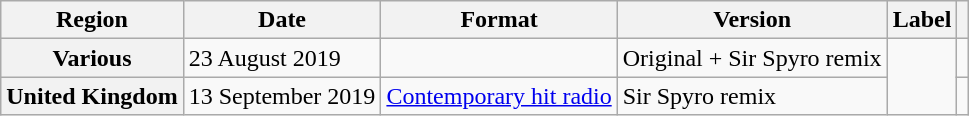<table class="wikitable plainrowheaders">
<tr>
<th scope="col">Region</th>
<th scope="col">Date</th>
<th scope="col">Format</th>
<th scope="col">Version</th>
<th scope="col">Label</th>
<th scope="col"></th>
</tr>
<tr>
<th scope="row">Various</th>
<td>23 August 2019</td>
<td></td>
<td>Original + Sir Spyro remix</td>
<td rowspan="2"></td>
<td></td>
</tr>
<tr>
<th scope="row">United Kingdom</th>
<td>13 September 2019</td>
<td><a href='#'>Contemporary hit radio</a></td>
<td>Sir Spyro remix</td>
<td></td>
</tr>
</table>
